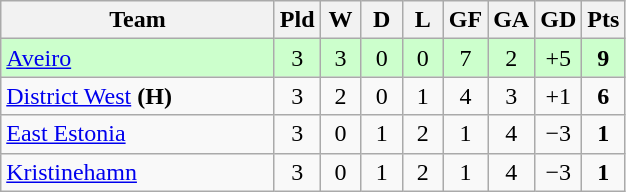<table class="wikitable" style="text-align:center;">
<tr>
<th width=175>Team</th>
<th width=20 abbr="Played">Pld</th>
<th width=20 abbr="Won">W</th>
<th width=20 abbr="Drawn">D</th>
<th width=20 abbr="Lost">L</th>
<th width=20 abbr="Goals for">GF</th>
<th width=20 abbr="Goals against">GA</th>
<th width=20 abbr="Goal difference">GD</th>
<th width=20 abbr="Points">Pts</th>
</tr>
<tr bgcolor=#ccffcc>
<td align=left> <a href='#'>Aveiro</a></td>
<td>3</td>
<td>3</td>
<td>0</td>
<td>0</td>
<td>7</td>
<td>2</td>
<td>+5</td>
<td><strong>9</strong></td>
</tr>
<tr>
<td align=left> <a href='#'>District West</a> <strong>(H)</strong></td>
<td>3</td>
<td>2</td>
<td>0</td>
<td>1</td>
<td>4</td>
<td>3</td>
<td>+1</td>
<td><strong>6</strong></td>
</tr>
<tr>
<td align=left> <a href='#'>East Estonia</a></td>
<td>3</td>
<td>0</td>
<td>1</td>
<td>2</td>
<td>1</td>
<td>4</td>
<td>−3</td>
<td><strong>1</strong></td>
</tr>
<tr>
<td align=left> <a href='#'>Kristinehamn</a></td>
<td>3</td>
<td>0</td>
<td>1</td>
<td>2</td>
<td>1</td>
<td>4</td>
<td>−3</td>
<td><strong>1</strong></td>
</tr>
</table>
